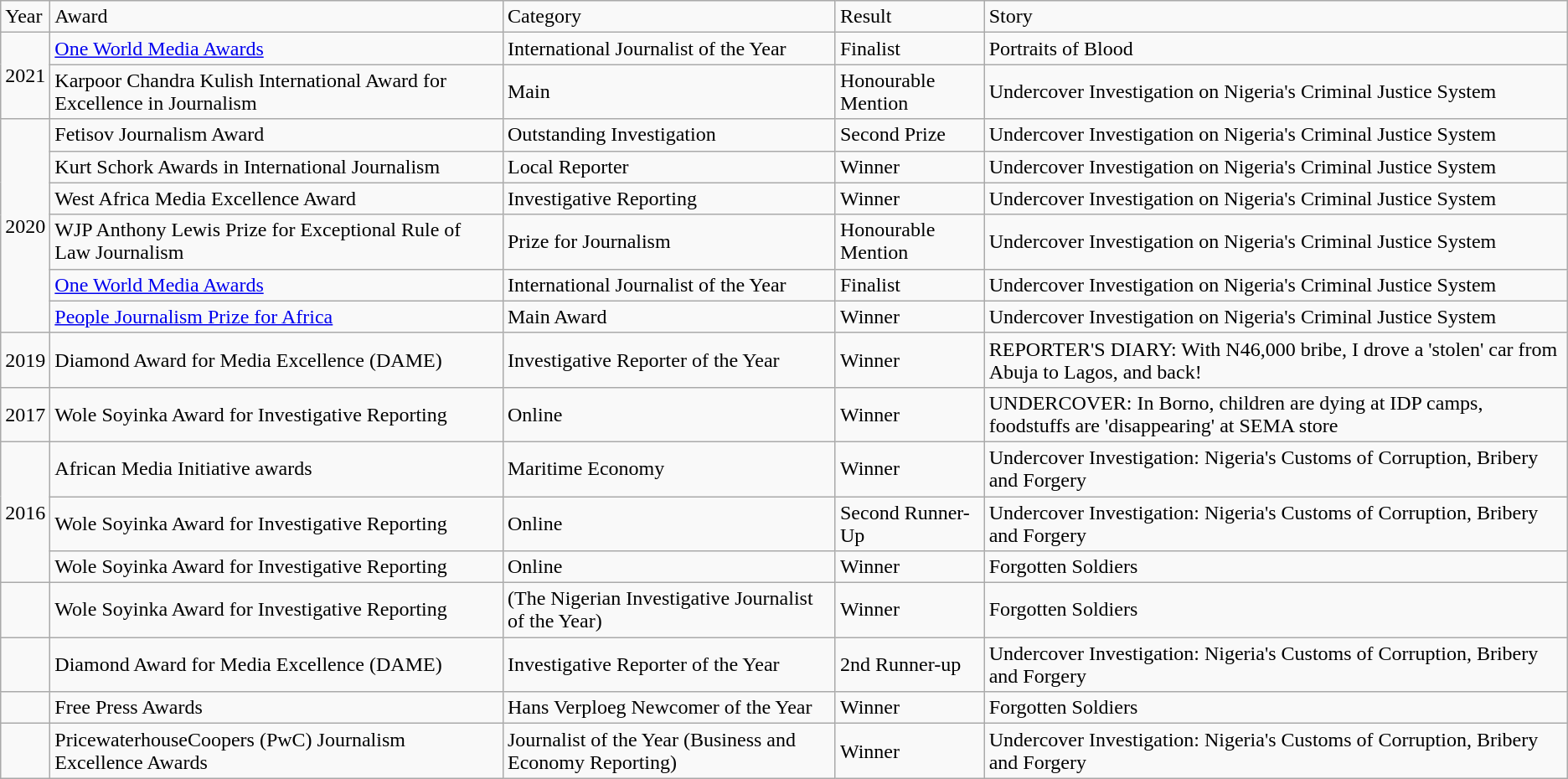<table class="wikitable">
<tr>
<td>Year</td>
<td>Award</td>
<td>Category</td>
<td>Result</td>
<td>Story</td>
</tr>
<tr>
<td rowspan="2">2021</td>
<td><a href='#'>One World Media Awards</a></td>
<td>International Journalist of the Year</td>
<td>Finalist</td>
<td>Portraits of Blood</td>
</tr>
<tr>
<td>Karpoor Chandra Kulish International Award for Excellence in Journalism</td>
<td>Main</td>
<td>Honourable Mention</td>
<td>Undercover Investigation on Nigeria's Criminal Justice System</td>
</tr>
<tr>
<td rowspan="6">2020</td>
<td>Fetisov Journalism Award</td>
<td>Outstanding Investigation</td>
<td>Second Prize</td>
<td>Undercover Investigation on Nigeria's Criminal Justice System</td>
</tr>
<tr>
<td>Kurt Schork Awards in International Journalism</td>
<td>Local Reporter</td>
<td>Winner</td>
<td>Undercover Investigation on Nigeria's Criminal Justice System</td>
</tr>
<tr>
<td>West Africa Media Excellence Award</td>
<td>Investigative Reporting</td>
<td>Winner</td>
<td>Undercover Investigation on Nigeria's Criminal Justice System</td>
</tr>
<tr>
<td>WJP Anthony Lewis Prize for Exceptional Rule of Law Journalism</td>
<td>Prize for Journalism</td>
<td>Honourable Mention</td>
<td>Undercover Investigation on Nigeria's Criminal Justice System</td>
</tr>
<tr>
<td><a href='#'>One World Media Awards</a></td>
<td>International Journalist of the Year</td>
<td>Finalist</td>
<td>Undercover Investigation on Nigeria's Criminal Justice System</td>
</tr>
<tr>
<td><a href='#'>People Journalism Prize for Africa</a></td>
<td>Main Award</td>
<td>Winner</td>
<td>Undercover Investigation on Nigeria's Criminal Justice System</td>
</tr>
<tr>
<td>2019</td>
<td>Diamond Award for Media Excellence (DAME)</td>
<td>Investigative Reporter of the Year</td>
<td>Winner</td>
<td>REPORTER'S DIARY: With N46,000 bribe, I drove a 'stolen' car from Abuja to Lagos, and back!</td>
</tr>
<tr>
<td>2017</td>
<td>Wole Soyinka Award for Investigative Reporting</td>
<td>Online</td>
<td>Winner</td>
<td>UNDERCOVER: In Borno, children are dying at IDP camps, foodstuffs are 'disappearing' at SEMA store</td>
</tr>
<tr>
<td rowspan="3">2016</td>
<td>African Media Initiative awards</td>
<td>Maritime Economy</td>
<td>Winner</td>
<td>Undercover Investigation: Nigeria's Customs of Corruption, Bribery and Forgery</td>
</tr>
<tr>
<td>Wole Soyinka Award for Investigative Reporting</td>
<td>Online</td>
<td>Second Runner-Up</td>
<td>Undercover Investigation: Nigeria's Customs of Corruption, Bribery and Forgery</td>
</tr>
<tr>
<td>Wole Soyinka Award for Investigative Reporting</td>
<td>Online</td>
<td>Winner</td>
<td>Forgotten Soldiers</td>
</tr>
<tr>
<td></td>
<td>Wole Soyinka Award for Investigative Reporting</td>
<td>(The Nigerian Investigative Journalist of the Year)</td>
<td>Winner</td>
<td>Forgotten Soldiers</td>
</tr>
<tr>
<td></td>
<td>Diamond Award for Media Excellence (DAME)</td>
<td>Investigative Reporter of the Year</td>
<td>2nd Runner-up</td>
<td>Undercover Investigation: Nigeria's Customs of Corruption, Bribery and Forgery</td>
</tr>
<tr>
<td></td>
<td>Free Press Awards</td>
<td>Hans Verploeg Newcomer of the Year</td>
<td>Winner</td>
<td>Forgotten Soldiers</td>
</tr>
<tr>
<td></td>
<td>PricewaterhouseCoopers (PwC) Journalism Excellence Awards</td>
<td>Journalist of the Year (Business and Economy Reporting)</td>
<td>Winner</td>
<td>Undercover Investigation: Nigeria's Customs of Corruption, Bribery and Forgery</td>
</tr>
</table>
